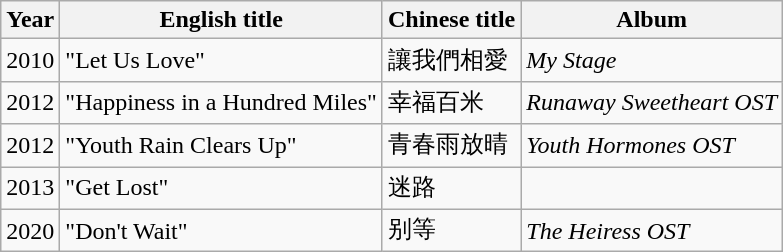<table class="wikitable">
<tr>
<th>Year</th>
<th>English title</th>
<th>Chinese title</th>
<th>Album</th>
</tr>
<tr>
<td>2010</td>
<td>"Let Us Love"</td>
<td>讓我們相愛</td>
<td><em>My Stage</em></td>
</tr>
<tr>
<td>2012</td>
<td>"Happiness in a Hundred Miles"</td>
<td>幸福百米</td>
<td><em>Runaway Sweetheart OST </em></td>
</tr>
<tr>
<td>2012</td>
<td>"Youth Rain Clears Up"</td>
<td>青春雨放晴</td>
<td><em>Youth Hormones OST </em></td>
</tr>
<tr>
<td>2013</td>
<td>"Get Lost"</td>
<td>迷路</td>
<td></td>
</tr>
<tr>
<td>2020</td>
<td>"Don't Wait"</td>
<td>别等</td>
<td><em>The Heiress OST</em></td>
</tr>
</table>
